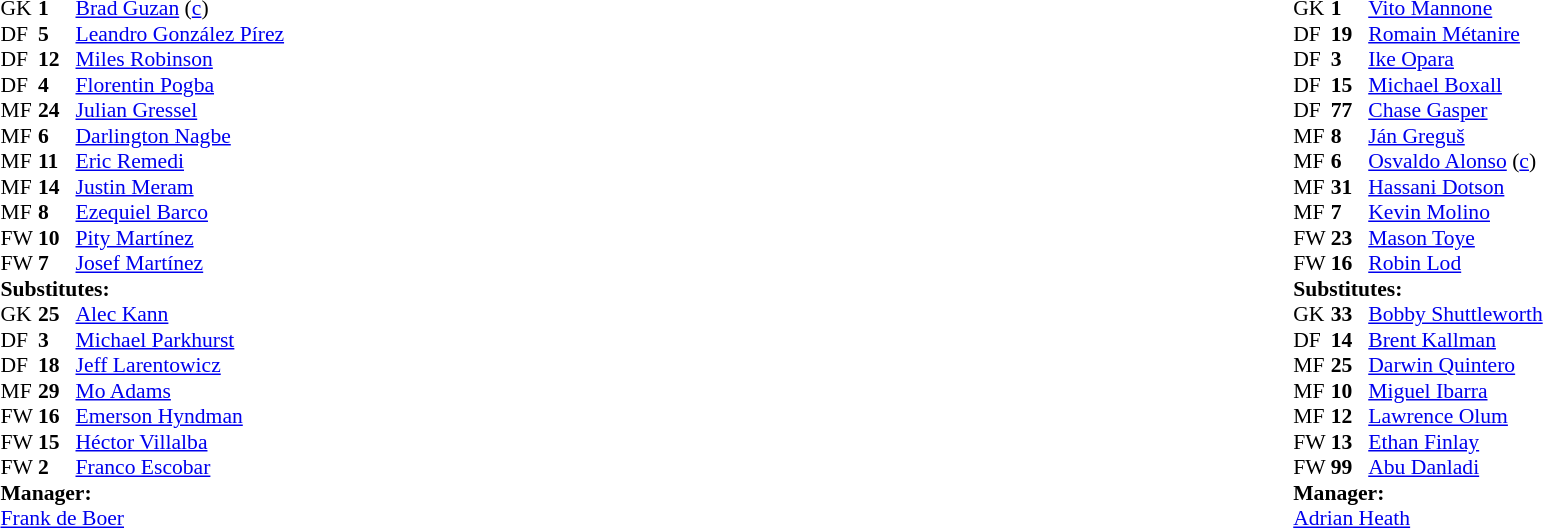<table width="100%">
<tr>
<td valign="top" width="40%"><br><table style="font-size:90%" cellspacing="0" cellpadding="0">
<tr>
<th width=25></th>
<th width=25></th>
</tr>
<tr>
<td>GK</td>
<td><strong>1</strong></td>
<td> <a href='#'>Brad Guzan</a> (<a href='#'>c</a>)</td>
</tr>
<tr>
<td>DF</td>
<td><strong>5</strong></td>
<td> <a href='#'>Leandro González Pírez</a></td>
<td></td>
</tr>
<tr>
<td>DF</td>
<td><strong>12</strong></td>
<td> <a href='#'>Miles Robinson</a></td>
</tr>
<tr>
<td>DF</td>
<td><strong>4</strong></td>
<td> <a href='#'>Florentin Pogba</a></td>
</tr>
<tr>
<td>MF</td>
<td><strong>24</strong></td>
<td> <a href='#'>Julian Gressel</a></td>
<td></td>
<td></td>
</tr>
<tr>
<td>MF</td>
<td><strong>6</strong></td>
<td> <a href='#'>Darlington Nagbe</a></td>
</tr>
<tr>
<td>MF</td>
<td><strong>11</strong></td>
<td> <a href='#'>Eric Remedi</a></td>
</tr>
<tr>
<td>MF</td>
<td><strong>14</strong></td>
<td> <a href='#'>Justin Meram</a></td>
</tr>
<tr>
<td>MF</td>
<td><strong>8</strong></td>
<td> <a href='#'>Ezequiel Barco</a></td>
<td></td>
<td></td>
</tr>
<tr>
<td>FW</td>
<td><strong>10</strong></td>
<td> <a href='#'>Pity Martínez</a></td>
<td></td>
<td></td>
</tr>
<tr>
<td>FW</td>
<td><strong>7</strong></td>
<td> <a href='#'>Josef Martínez</a></td>
</tr>
<tr>
<td colspan=3><strong>Substitutes:</strong></td>
</tr>
<tr>
<td>GK</td>
<td><strong>25</strong></td>
<td> <a href='#'>Alec Kann</a></td>
</tr>
<tr>
<td>DF</td>
<td><strong>3</strong></td>
<td> <a href='#'>Michael Parkhurst</a></td>
</tr>
<tr>
<td>DF</td>
<td><strong>18</strong></td>
<td> <a href='#'>Jeff Larentowicz</a></td>
<td></td>
<td></td>
</tr>
<tr>
<td>MF</td>
<td><strong>29</strong></td>
<td> <a href='#'>Mo Adams</a></td>
</tr>
<tr>
<td>FW</td>
<td><strong>16</strong></td>
<td> <a href='#'>Emerson Hyndman</a></td>
<td></td>
<td></td>
</tr>
<tr>
<td>FW</td>
<td><strong>15</strong></td>
<td> <a href='#'>Héctor Villalba</a></td>
</tr>
<tr>
<td>FW</td>
<td><strong>2</strong></td>
<td> <a href='#'>Franco Escobar</a></td>
<td></td>
<td></td>
</tr>
<tr>
<td colspan=3><strong>Manager:</strong></td>
</tr>
<tr>
<td colspan=3> <a href='#'>Frank de Boer</a></td>
</tr>
</table>
</td>
<td valign="top"></td>
<td valign="top" width="50%"><br><table style="font-size:90%; margin:auto" cellspacing="0" cellpadding="0">
<tr>
<th width=25></th>
<th width=25></th>
</tr>
<tr>
<td>GK</td>
<td><strong>1</strong></td>
<td> <a href='#'>Vito Mannone</a></td>
</tr>
<tr>
<td>DF</td>
<td><strong>19</strong></td>
<td> <a href='#'>Romain Métanire</a></td>
</tr>
<tr>
<td>DF</td>
<td><strong>3</strong></td>
<td> <a href='#'>Ike Opara</a></td>
</tr>
<tr>
<td>DF</td>
<td><strong>15</strong></td>
<td> <a href='#'>Michael Boxall</a></td>
</tr>
<tr>
<td>DF</td>
<td><strong>77</strong></td>
<td> <a href='#'>Chase Gasper</a></td>
<td></td>
</tr>
<tr>
<td>MF</td>
<td><strong>8</strong></td>
<td> <a href='#'>Ján Greguš</a></td>
</tr>
<tr>
<td>MF</td>
<td><strong>6</strong></td>
<td> <a href='#'>Osvaldo Alonso</a> (<a href='#'>c</a>)</td>
<td></td>
<td></td>
</tr>
<tr>
<td>MF</td>
<td><strong>31</strong></td>
<td> <a href='#'>Hassani Dotson</a></td>
<td></td>
</tr>
<tr>
<td>MF</td>
<td><strong>7</strong></td>
<td> <a href='#'>Kevin Molino</a></td>
<td></td>
<td></td>
</tr>
<tr>
<td>FW</td>
<td><strong>23</strong></td>
<td> <a href='#'>Mason Toye</a></td>
</tr>
<tr>
<td>FW</td>
<td><strong>16</strong></td>
<td> <a href='#'>Robin Lod</a></td>
<td></td>
<td></td>
</tr>
<tr>
<td colspan=3><strong>Substitutes:</strong></td>
</tr>
<tr>
<td>GK</td>
<td><strong>33</strong></td>
<td> <a href='#'>Bobby Shuttleworth</a></td>
</tr>
<tr>
<td>DF</td>
<td><strong>14</strong></td>
<td> <a href='#'>Brent Kallman</a></td>
</tr>
<tr>
<td>MF</td>
<td><strong>25</strong></td>
<td> <a href='#'>Darwin Quintero</a></td>
<td></td>
<td></td>
</tr>
<tr>
<td>MF</td>
<td><strong>10</strong></td>
<td> <a href='#'>Miguel Ibarra</a></td>
</tr>
<tr>
<td>MF</td>
<td><strong>12</strong></td>
<td> <a href='#'>Lawrence Olum</a></td>
</tr>
<tr>
<td>FW</td>
<td><strong>13</strong></td>
<td> <a href='#'>Ethan Finlay</a></td>
<td></td>
<td></td>
</tr>
<tr>
<td>FW</td>
<td><strong>99</strong></td>
<td> <a href='#'>Abu Danladi</a></td>
<td></td>
<td></td>
</tr>
<tr>
<td colspan=3><strong>Manager:</strong></td>
</tr>
<tr>
<td colspan=3> <a href='#'>Adrian Heath</a></td>
</tr>
</table>
</td>
</tr>
</table>
